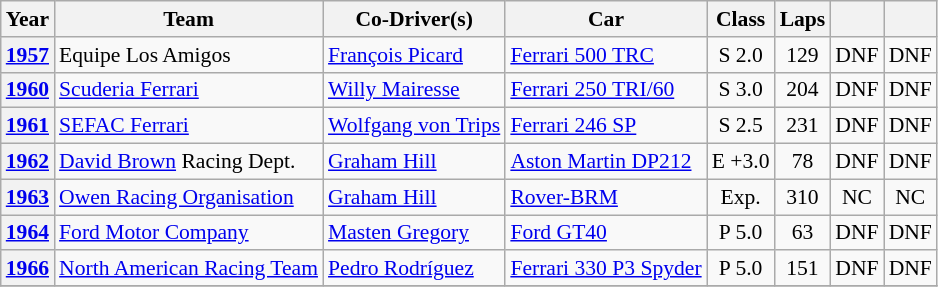<table class="wikitable" style="text-align:center; font-size:90%">
<tr>
<th>Year</th>
<th>Team</th>
<th>Co-Driver(s)</th>
<th>Car</th>
<th>Class</th>
<th>Laps</th>
<th></th>
<th></th>
</tr>
<tr>
<th><a href='#'>1957</a></th>
<td align="left"> Equipe Los Amigos</td>
<td align="left"> <a href='#'>François Picard</a></td>
<td align="left"><a href='#'>Ferrari 500 TRC</a></td>
<td>S 2.0</td>
<td>129</td>
<td>DNF</td>
<td>DNF</td>
</tr>
<tr>
<th><a href='#'>1960</a></th>
<td align="left"> <a href='#'>Scuderia Ferrari</a></td>
<td align="left"> <a href='#'>Willy Mairesse</a></td>
<td align="left"><a href='#'>Ferrari 250 TRI/60</a></td>
<td>S 3.0</td>
<td>204</td>
<td>DNF</td>
<td>DNF</td>
</tr>
<tr>
<th><a href='#'>1961</a></th>
<td align="left"> <a href='#'>SEFAC Ferrari</a></td>
<td align="left"> <a href='#'>Wolfgang von Trips</a></td>
<td align="left"><a href='#'>Ferrari 246 SP</a></td>
<td>S 2.5</td>
<td>231</td>
<td>DNF</td>
<td>DNF</td>
</tr>
<tr>
<th><a href='#'>1962</a></th>
<td align="left"> <a href='#'>David Brown</a> Racing Dept.</td>
<td align="left"> <a href='#'>Graham Hill</a></td>
<td align="left"><a href='#'>Aston Martin DP212</a></td>
<td>E +3.0</td>
<td>78</td>
<td>DNF</td>
<td>DNF</td>
</tr>
<tr>
<th><a href='#'>1963</a></th>
<td align="left"> <a href='#'>Owen Racing Organisation</a></td>
<td align="left"> <a href='#'>Graham Hill</a></td>
<td align="left"><a href='#'>Rover-BRM</a></td>
<td>Exp.</td>
<td>310</td>
<td>NC</td>
<td>NC</td>
</tr>
<tr>
<th><a href='#'>1964</a></th>
<td align="left"> <a href='#'>Ford Motor Company</a></td>
<td align="left"> <a href='#'>Masten Gregory</a></td>
<td align="left"><a href='#'>Ford GT40</a></td>
<td>P 5.0</td>
<td>63</td>
<td>DNF</td>
<td>DNF</td>
</tr>
<tr>
<th><a href='#'>1966</a></th>
<td align="left"> <a href='#'>North American Racing Team</a></td>
<td align="left"> <a href='#'>Pedro Rodríguez</a></td>
<td align="left"><a href='#'>Ferrari 330 P3 Spyder</a></td>
<td>P 5.0</td>
<td>151</td>
<td>DNF</td>
<td>DNF</td>
</tr>
<tr>
</tr>
</table>
